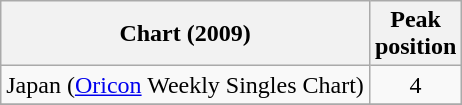<table class="wikitable sortable">
<tr>
<th>Chart (2009)</th>
<th>Peak<br>position</th>
</tr>
<tr>
<td>Japan (<a href='#'>Oricon</a> Weekly Singles Chart)</td>
<td style="text-align:center;">4</td>
</tr>
<tr>
</tr>
</table>
